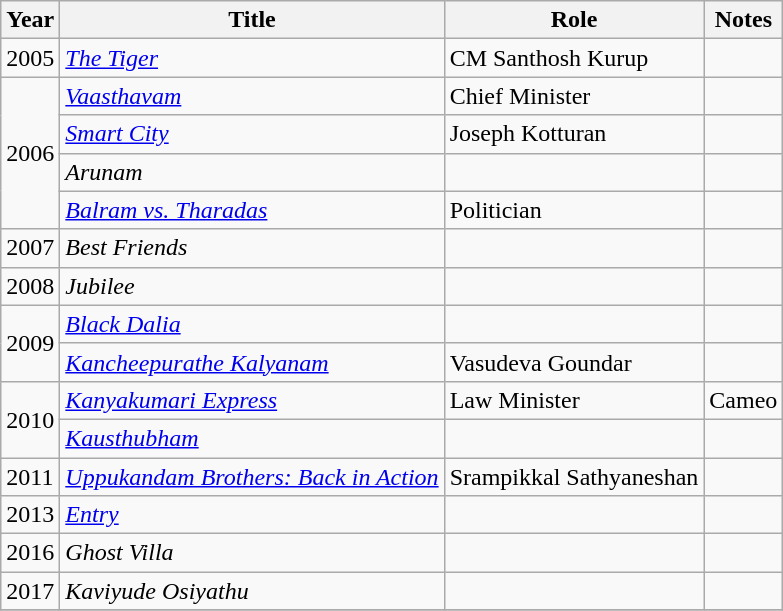<table class="wikitable sortable">
<tr>
<th>Year</th>
<th>Title</th>
<th>Role</th>
<th class="unsortable">Notes</th>
</tr>
<tr>
<td>2005</td>
<td><em><a href='#'>The Tiger</a></em></td>
<td>CM Santhosh Kurup</td>
<td></td>
</tr>
<tr>
<td rowspan=4>2006</td>
<td><em><a href='#'>Vaasthavam</a></em></td>
<td>Chief Minister</td>
<td></td>
</tr>
<tr>
<td><em><a href='#'>Smart City</a></em></td>
<td>Joseph Kotturan</td>
<td></td>
</tr>
<tr>
<td><em>Arunam</em></td>
<td></td>
<td></td>
</tr>
<tr>
<td><em><a href='#'>Balram vs. Tharadas</a></em></td>
<td>Politician</td>
<td></td>
</tr>
<tr>
<td>2007</td>
<td><em>Best Friends</em></td>
<td></td>
<td></td>
</tr>
<tr>
<td>2008</td>
<td><em>Jubilee</em></td>
<td></td>
<td></td>
</tr>
<tr>
<td rowspan=2>2009</td>
<td><em><a href='#'>Black Dalia</a></em></td>
<td></td>
<td></td>
</tr>
<tr>
<td><em><a href='#'>Kancheepurathe Kalyanam</a></em></td>
<td>Vasudeva Goundar</td>
<td></td>
</tr>
<tr>
<td rowspan=2>2010</td>
<td><em><a href='#'>Kanyakumari Express</a></em></td>
<td>Law Minister</td>
<td>Cameo</td>
</tr>
<tr>
<td><em><a href='#'>Kausthubham</a></em></td>
<td></td>
<td></td>
</tr>
<tr>
<td>2011</td>
<td><em><a href='#'>Uppukandam Brothers: Back in Action</a></em></td>
<td>Srampikkal Sathyaneshan</td>
<td></td>
</tr>
<tr>
<td>2013</td>
<td><em><a href='#'>Entry</a></em></td>
<td></td>
<td></td>
</tr>
<tr>
<td>2016</td>
<td><em>Ghost Villa</em></td>
<td></td>
<td></td>
</tr>
<tr>
<td>2017</td>
<td><em>Kaviyude Osiyathu</em></td>
<td></td>
<td></td>
</tr>
<tr>
</tr>
</table>
